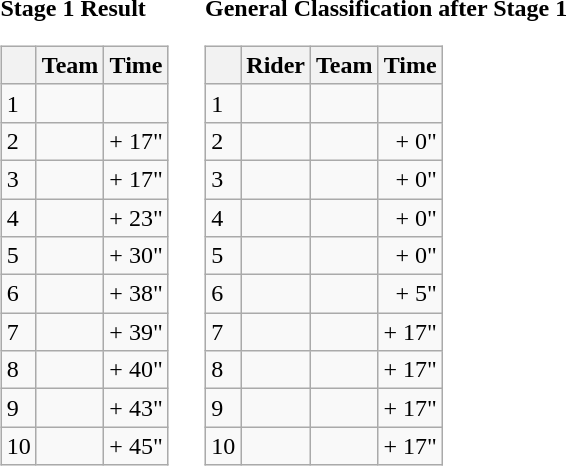<table>
<tr>
<td><strong>Stage 1 Result</strong><br><table class="wikitable">
<tr>
<th></th>
<th>Team</th>
<th>Time</th>
</tr>
<tr>
<td>1</td>
<td></td>
<td align="right"></td>
</tr>
<tr>
<td>2</td>
<td></td>
<td align="right">+ 17"</td>
</tr>
<tr>
<td>3</td>
<td></td>
<td align="right">+ 17"</td>
</tr>
<tr>
<td>4</td>
<td></td>
<td align="right">+ 23"</td>
</tr>
<tr>
<td>5</td>
<td></td>
<td align="right">+ 30"</td>
</tr>
<tr>
<td>6</td>
<td></td>
<td align="right">+ 38"</td>
</tr>
<tr>
<td>7</td>
<td></td>
<td align="right">+ 39"</td>
</tr>
<tr>
<td>8</td>
<td></td>
<td align="right">+ 40"</td>
</tr>
<tr>
<td>9</td>
<td></td>
<td align="right">+ 43"</td>
</tr>
<tr>
<td>10</td>
<td></td>
<td align="right">+ 45"</td>
</tr>
</table>
</td>
<td></td>
<td><strong>General Classification after Stage 1</strong><br><table class="wikitable">
<tr>
<th></th>
<th>Rider</th>
<th>Team</th>
<th>Time</th>
</tr>
<tr>
<td>1</td>
<td> </td>
<td></td>
<td align="right"></td>
</tr>
<tr>
<td>2</td>
<td></td>
<td></td>
<td align="right">+ 0"</td>
</tr>
<tr>
<td>3</td>
<td></td>
<td></td>
<td align="right">+ 0"</td>
</tr>
<tr>
<td>4</td>
<td></td>
<td></td>
<td align="right">+ 0"</td>
</tr>
<tr>
<td>5</td>
<td> </td>
<td></td>
<td align="right">+ 0"</td>
</tr>
<tr>
<td>6</td>
<td></td>
<td></td>
<td align="right">+ 5"</td>
</tr>
<tr>
<td>7</td>
<td></td>
<td></td>
<td align="right">+ 17"</td>
</tr>
<tr>
<td>8</td>
<td></td>
<td></td>
<td align="right">+ 17"</td>
</tr>
<tr>
<td>9</td>
<td></td>
<td></td>
<td align="right">+ 17"</td>
</tr>
<tr>
<td>10</td>
<td></td>
<td></td>
<td align="right">+ 17"</td>
</tr>
</table>
</td>
</tr>
</table>
